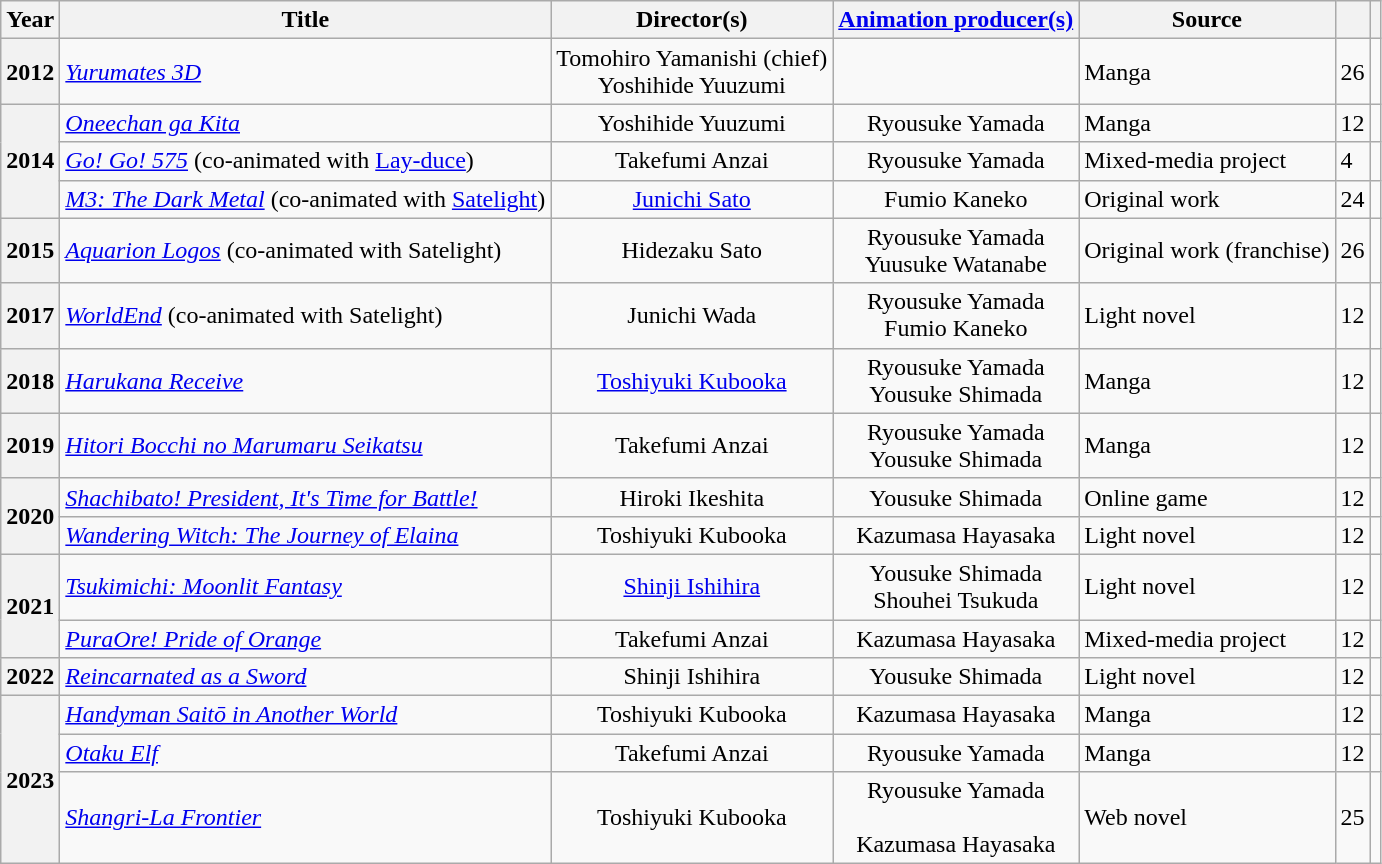<table class="wikitable sortable plainrowheaders">
<tr>
<th scope="col" class="unsortable" width=10>Year</th>
<th scope="col">Title</th>
<th scope="col">Director(s)</th>
<th scope="col"><a href='#'>Animation producer(s)</a></th>
<th scope="col">Source</th>
<th scope="col"></th>
<th scope="col" class="unsortable"></th>
</tr>
<tr>
<th scope="row">2012</th>
<td><em><a href='#'>Yurumates 3D</a></em></td>
<td style=text-align:center>Tomohiro Yamanishi (chief)<br>Yoshihide Yuuzumi</td>
<td></td>
<td>Manga</td>
<td>26</td>
<td></td>
</tr>
<tr>
<th scope="row" rowspan="3">2014</th>
<td><em><a href='#'>Oneechan ga Kita</a></em></td>
<td style=text-align:center>Yoshihide Yuuzumi</td>
<td style=text-align:center>Ryousuke Yamada</td>
<td>Manga</td>
<td>12</td>
<td></td>
</tr>
<tr>
<td><em><a href='#'>Go! Go! 575</a></em> (co-animated with <a href='#'>Lay-duce</a>)</td>
<td style=text-align:center>Takefumi Anzai</td>
<td style=text-align:center>Ryousuke Yamada</td>
<td>Mixed-media project</td>
<td>4</td>
<td></td>
</tr>
<tr>
<td><em><a href='#'>M3: The Dark Metal</a></em> (co-animated with <a href='#'>Satelight</a>)</td>
<td style=text-align:center><a href='#'>Junichi Sato</a></td>
<td style=text-align:center>Fumio Kaneko</td>
<td>Original work</td>
<td>24</td>
<td></td>
</tr>
<tr>
<th scope="row">2015</th>
<td><em><a href='#'>Aquarion Logos</a></em> (co-animated with Satelight)</td>
<td style=text-align:center>Hidezaku Sato</td>
<td style=text-align:center>Ryousuke Yamada<br>Yuusuke Watanabe</td>
<td>Original work (franchise)</td>
<td>26</td>
<td></td>
</tr>
<tr>
<th scope="row">2017</th>
<td><em><a href='#'>WorldEnd</a></em> (co-animated with Satelight)</td>
<td style=text-align:center>Junichi Wada</td>
<td style=text-align:center>Ryousuke Yamada<br>Fumio Kaneko</td>
<td>Light novel</td>
<td>12</td>
<td></td>
</tr>
<tr>
<th scope="row">2018</th>
<td><em><a href='#'>Harukana Receive</a></em></td>
<td style=text-align:center><a href='#'>Toshiyuki Kubooka</a></td>
<td style=text-align:center>Ryousuke Yamada<br>Yousuke Shimada</td>
<td>Manga</td>
<td>12</td>
<td></td>
</tr>
<tr>
<th scope="row">2019</th>
<td><em><a href='#'>Hitori Bocchi no Marumaru Seikatsu</a></em></td>
<td style=text-align:center>Takefumi Anzai</td>
<td style=text-align:center>Ryousuke Yamada<br>Yousuke Shimada</td>
<td>Manga</td>
<td>12</td>
<td></td>
</tr>
<tr>
<th scope="row" rowspan="2">2020</th>
<td><em><a href='#'>Shachibato! President, It's Time for Battle!</a></em></td>
<td style=text-align:center>Hiroki Ikeshita</td>
<td style=text-align:center>Yousuke Shimada</td>
<td>Online game</td>
<td>12</td>
<td></td>
</tr>
<tr>
<td><em><a href='#'>Wandering Witch: The Journey of Elaina</a></em></td>
<td style=text-align:center>Toshiyuki Kubooka</td>
<td style=text-align:center>Kazumasa Hayasaka</td>
<td>Light novel</td>
<td>12</td>
<td></td>
</tr>
<tr>
<th scope="row" rowspan="2">2021</th>
<td><em><a href='#'>Tsukimichi: Moonlit Fantasy</a></em></td>
<td style=text-align:center><a href='#'>Shinji Ishihira</a></td>
<td style=text-align:center>Yousuke Shimada<br>Shouhei Tsukuda</td>
<td>Light novel</td>
<td>12</td>
<td></td>
</tr>
<tr>
<td><em><a href='#'>PuraOre! Pride of Orange</a></em></td>
<td style=text-align:center>Takefumi Anzai</td>
<td style=text-align:center>Kazumasa Hayasaka</td>
<td>Mixed-media project</td>
<td>12</td>
<td></td>
</tr>
<tr>
<th scope="row">2022</th>
<td><em><a href='#'>Reincarnated as a Sword</a></em></td>
<td style=text-align:center>Shinji Ishihira</td>
<td style=text-align:center>Yousuke Shimada</td>
<td>Light novel</td>
<td>12</td>
<td></td>
</tr>
<tr>
<th scope="row" rowspan="3">2023</th>
<td><em><a href='#'>Handyman Saitō in Another World</a></em></td>
<td style=text-align:center>Toshiyuki Kubooka</td>
<td style=text-align:center>Kazumasa Hayasaka</td>
<td>Manga</td>
<td>12</td>
<td></td>
</tr>
<tr>
<td><em><a href='#'>Otaku Elf</a></em></td>
<td style=text-align:center>Takefumi Anzai</td>
<td style=text-align:center>Ryousuke Yamada</td>
<td>Manga</td>
<td>12</td>
<td></td>
</tr>
<tr>
<td><em><a href='#'>Shangri-La Frontier</a></em></td>
<td style=text-align:center>Toshiyuki Kubooka</td>
<td style=text-align:center>Ryousuke Yamada<br><br>Kazumasa Hayasaka</td>
<td>Web novel</td>
<td>25</td>
<td></td>
</tr>
</table>
